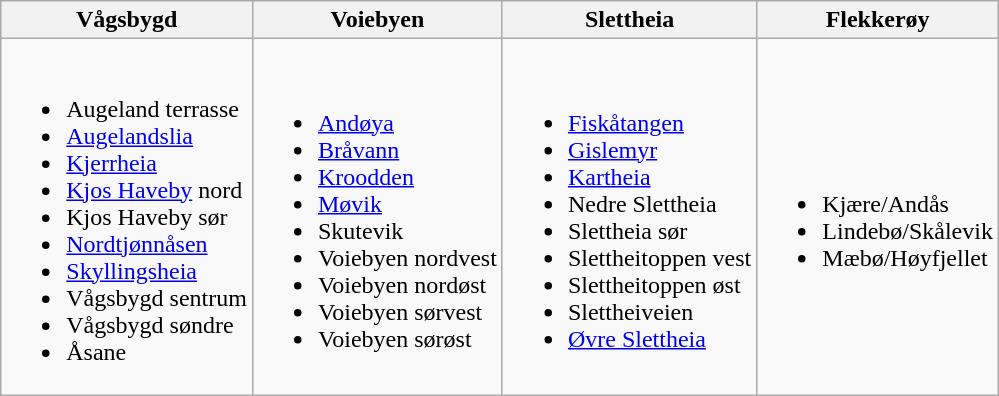<table class="wikitable collapsible autocollapse">
<tr>
<th>Vågsbygd</th>
<th>Voiebyen</th>
<th>Slettheia</th>
<th>Flekkerøy</th>
</tr>
<tr>
<td><br><ul><li>Augeland terrasse</li><li><a href='#'>Augelandslia</a></li><li><a href='#'>Kjerrheia</a></li><li><a href='#'>Kjos Haveby</a> nord</li><li>Kjos Haveby sør</li><li><a href='#'>Nordtjønnåsen</a></li><li><a href='#'>Skyllingsheia</a></li><li>Vågsbygd sentrum</li><li>Vågsbygd søndre</li><li>Åsane</li></ul></td>
<td><br><ul><li><a href='#'>Andøya</a></li><li><a href='#'>Bråvann</a></li><li><a href='#'>Kroodden</a></li><li><a href='#'>Møvik</a></li><li>Skutevik</li><li>Voiebyen nordvest</li><li>Voiebyen nordøst</li><li>Voiebyen sørvest</li><li>Voiebyen sørøst</li></ul></td>
<td><br><ul><li><a href='#'>Fiskåtangen</a></li><li><a href='#'>Gislemyr</a></li><li><a href='#'>Kartheia</a></li><li>Nedre Slettheia</li><li>Slettheia sør</li><li>Slettheitoppen vest</li><li>Slettheitoppen øst</li><li>Slettheiveien</li><li><a href='#'>Øvre Slettheia</a></li></ul></td>
<td><br><ul><li>Kjære/Andås</li><li>Lindebø/Skålevik</li><li>Mæbø/Høyfjellet</li></ul></td>
</tr>
</table>
